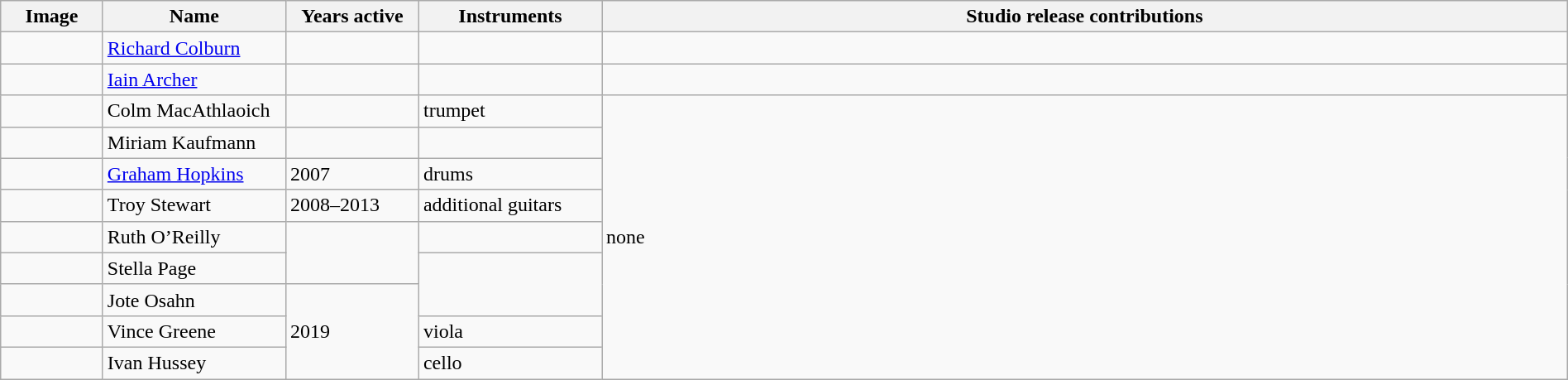<table class="wikitable" width="100%" border="1">
<tr>
<th width="75">Image</th>
<th width="140">Name</th>
<th width="100">Years active</th>
<th width="140">Instruments</th>
<th>Studio release contributions</th>
</tr>
<tr>
<td></td>
<td><a href='#'>Richard Colburn</a></td>
<td></td>
<td></td>
<td></td>
</tr>
<tr>
<td></td>
<td><a href='#'>Iain Archer</a></td>
<td></td>
<td></td>
<td></td>
</tr>
<tr>
<td></td>
<td>Colm MacAthlaoich</td>
<td></td>
<td>trumpet</td>
<td rowspan="9">none</td>
</tr>
<tr>
<td></td>
<td>Miriam Kaufmann</td>
<td></td>
<td></td>
</tr>
<tr>
<td></td>
<td><a href='#'>Graham Hopkins</a></td>
<td>2007</td>
<td>drums</td>
</tr>
<tr>
<td></td>
<td>Troy Stewart</td>
<td>2008–2013</td>
<td>additional guitars</td>
</tr>
<tr>
<td></td>
<td>Ruth O’Reilly</td>
<td rowspan="2"></td>
<td></td>
</tr>
<tr>
<td></td>
<td>Stella Page</td>
<td rowspan="2"></td>
</tr>
<tr>
<td></td>
<td>Jote Osahn</td>
<td rowspan="3">2019</td>
</tr>
<tr>
<td></td>
<td>Vince Greene</td>
<td>viola</td>
</tr>
<tr>
<td></td>
<td>Ivan Hussey</td>
<td>cello</td>
</tr>
</table>
